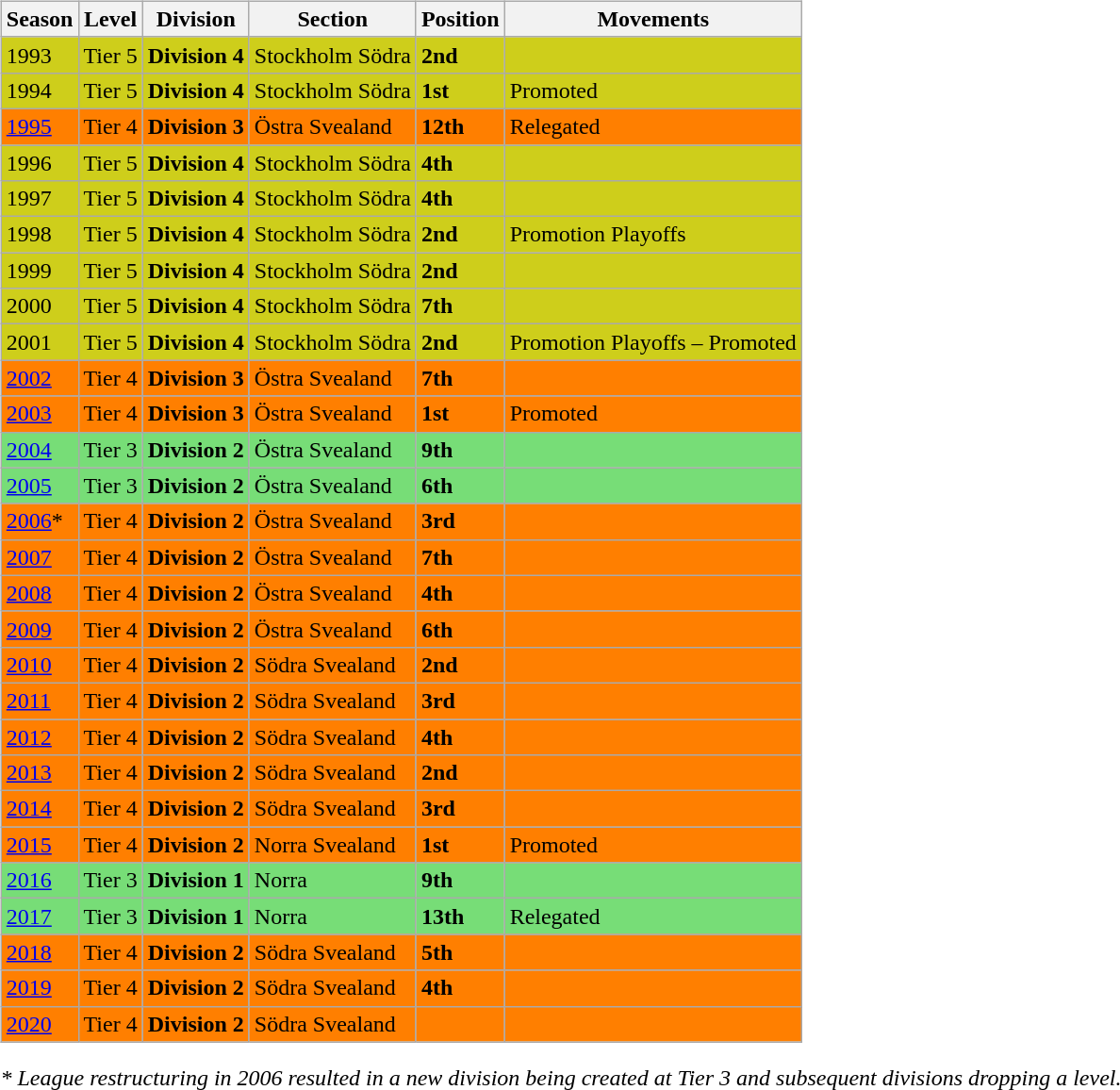<table>
<tr>
<td valign="top" width=0%><br><table class="wikitable">
<tr style="background:#f0f6fa;">
<th><strong>Season</strong></th>
<th><strong>Level</strong></th>
<th><strong>Division</strong></th>
<th><strong>Section</strong></th>
<th><strong>Position</strong></th>
<th><strong>Movements</strong></th>
</tr>
<tr>
<td style="background:#CECE1B;">1993</td>
<td style="background:#CECE1B;">Tier 5</td>
<td style="background:#CECE1B;"><strong>Division 4</strong></td>
<td style="background:#CECE1B;">Stockholm Södra</td>
<td style="background:#CECE1B;"><strong>2nd</strong></td>
<td style="background:#CECE1B;"></td>
</tr>
<tr>
<td style="background:#CECE1B;">1994</td>
<td style="background:#CECE1B;">Tier 5</td>
<td style="background:#CECE1B;"><strong>Division 4</strong></td>
<td style="background:#CECE1B;">Stockholm Södra</td>
<td style="background:#CECE1B;"><strong>1st</strong></td>
<td style="background:#CECE1B;">Promoted</td>
</tr>
<tr>
<td style="background:#FF7F00;"><a href='#'>1995</a></td>
<td style="background:#FF7F00;">Tier 4</td>
<td style="background:#FF7F00;"><strong>Division 3</strong></td>
<td style="background:#FF7F00;">Östra Svealand</td>
<td style="background:#FF7F00;"><strong>12th</strong></td>
<td style="background:#FF7F00;">Relegated</td>
</tr>
<tr>
<td style="background:#CECE1B;">1996</td>
<td style="background:#CECE1B;">Tier 5</td>
<td style="background:#CECE1B;"><strong>Division 4</strong></td>
<td style="background:#CECE1B;">Stockholm Södra</td>
<td style="background:#CECE1B;"><strong>4th</strong></td>
<td style="background:#CECE1B;"></td>
</tr>
<tr>
<td style="background:#CECE1B;">1997</td>
<td style="background:#CECE1B;">Tier 5</td>
<td style="background:#CECE1B;"><strong>Division 4</strong></td>
<td style="background:#CECE1B;">Stockholm Södra</td>
<td style="background:#CECE1B;"><strong>4th</strong></td>
<td style="background:#CECE1B;"></td>
</tr>
<tr>
<td style="background:#CECE1B;">1998</td>
<td style="background:#CECE1B;">Tier 5</td>
<td style="background:#CECE1B;"><strong>Division 4</strong></td>
<td style="background:#CECE1B;">Stockholm Södra</td>
<td style="background:#CECE1B;"><strong>2nd</strong></td>
<td style="background:#CECE1B;">Promotion Playoffs</td>
</tr>
<tr>
<td style="background:#CECE1B;">1999</td>
<td style="background:#CECE1B;">Tier 5</td>
<td style="background:#CECE1B;"><strong>Division 4</strong></td>
<td style="background:#CECE1B;">Stockholm Södra</td>
<td style="background:#CECE1B;"><strong>2nd</strong></td>
<td style="background:#CECE1B;"></td>
</tr>
<tr>
<td style="background:#CECE1B;">2000</td>
<td style="background:#CECE1B;">Tier 5</td>
<td style="background:#CECE1B;"><strong>Division 4</strong></td>
<td style="background:#CECE1B;">Stockholm Södra</td>
<td style="background:#CECE1B;"><strong>7th</strong></td>
<td style="background:#CECE1B;"></td>
</tr>
<tr>
<td style="background:#CECE1B;">2001</td>
<td style="background:#CECE1B;">Tier 5</td>
<td style="background:#CECE1B;"><strong>Division 4</strong></td>
<td style="background:#CECE1B;">Stockholm Södra</td>
<td style="background:#CECE1B;"><strong>2nd</strong></td>
<td style="background:#CECE1B;">Promotion Playoffs – Promoted</td>
</tr>
<tr>
<td style="background:#FF7F00;"><a href='#'>2002</a></td>
<td style="background:#FF7F00;">Tier 4</td>
<td style="background:#FF7F00;"><strong>Division 3</strong></td>
<td style="background:#FF7F00;">Östra Svealand</td>
<td style="background:#FF7F00;"><strong>7th</strong></td>
<td style="background:#FF7F00;"></td>
</tr>
<tr>
<td style="background:#FF7F00;"><a href='#'>2003</a></td>
<td style="background:#FF7F00;">Tier 4</td>
<td style="background:#FF7F00;"><strong>Division 3</strong></td>
<td style="background:#FF7F00;">Östra Svealand</td>
<td style="background:#FF7F00;"><strong>1st</strong></td>
<td style="background:#FF7F00;">Promoted</td>
</tr>
<tr>
<td style="background:#77DD77;"><a href='#'>2004</a></td>
<td style="background:#77DD77;">Tier 3</td>
<td style="background:#77DD77;"><strong>Division 2</strong></td>
<td style="background:#77DD77;">Östra Svealand</td>
<td style="background:#77DD77;"><strong>9th</strong></td>
<td style="background:#77DD77;"></td>
</tr>
<tr>
<td style="background:#77DD77;"><a href='#'>2005</a></td>
<td style="background:#77DD77;">Tier 3</td>
<td style="background:#77DD77;"><strong>Division 2</strong></td>
<td style="background:#77DD77;">Östra Svealand</td>
<td style="background:#77DD77;"><strong>6th</strong></td>
<td style="background:#77DD77;"></td>
</tr>
<tr>
<td style="background:#FF7F00;"><a href='#'>2006</a>*</td>
<td style="background:#FF7F00;">Tier 4</td>
<td style="background:#FF7F00;"><strong>Division 2</strong></td>
<td style="background:#FF7F00;">Östra Svealand</td>
<td style="background:#FF7F00;"><strong>3rd</strong></td>
<td style="background:#FF7F00;"></td>
</tr>
<tr>
<td style="background:#FF7F00;"><a href='#'>2007</a></td>
<td style="background:#FF7F00;">Tier 4</td>
<td style="background:#FF7F00;"><strong>Division 2</strong></td>
<td style="background:#FF7F00;">Östra Svealand</td>
<td style="background:#FF7F00;"><strong>7th</strong></td>
<td style="background:#FF7F00;"></td>
</tr>
<tr>
<td style="background:#FF7F00;"><a href='#'>2008</a></td>
<td style="background:#FF7F00;">Tier 4</td>
<td style="background:#FF7F00;"><strong>Division 2</strong></td>
<td style="background:#FF7F00;">Östra Svealand</td>
<td style="background:#FF7F00;"><strong>4th</strong></td>
<td style="background:#FF7F00;"></td>
</tr>
<tr>
<td style="background:#FF7F00;"><a href='#'>2009</a></td>
<td style="background:#FF7F00;">Tier 4</td>
<td style="background:#FF7F00;"><strong>Division 2</strong></td>
<td style="background:#FF7F00;">Östra Svealand</td>
<td style="background:#FF7F00;"><strong>6th</strong></td>
<td style="background:#FF7F00;"></td>
</tr>
<tr>
<td style="background:#FF7F00;"><a href='#'>2010</a></td>
<td style="background:#FF7F00;">Tier 4</td>
<td style="background:#FF7F00;"><strong>Division 2</strong></td>
<td style="background:#FF7F00;">Södra Svealand</td>
<td style="background:#FF7F00;"><strong>2nd</strong></td>
<td style="background:#FF7F00;"></td>
</tr>
<tr>
<td style="background:#FF7F00;"><a href='#'>2011</a></td>
<td style="background:#FF7F00;">Tier 4</td>
<td style="background:#FF7F00;"><strong>Division 2</strong></td>
<td style="background:#FF7F00;">Södra Svealand</td>
<td style="background:#FF7F00;"><strong>3rd</strong></td>
<td style="background:#FF7F00;"></td>
</tr>
<tr>
<td style="background:#FF7F00;"><a href='#'>2012</a></td>
<td style="background:#FF7F00;">Tier 4</td>
<td style="background:#FF7F00;"><strong>Division 2</strong></td>
<td style="background:#FF7F00;">Södra Svealand</td>
<td style="background:#FF7F00;"><strong>4th</strong></td>
<td style="background:#FF7F00;"></td>
</tr>
<tr>
<td style="background:#FF7F00;"><a href='#'>2013</a></td>
<td style="background:#FF7F00;">Tier 4</td>
<td style="background:#FF7F00;"><strong>Division 2</strong></td>
<td style="background:#FF7F00;">Södra Svealand</td>
<td style="background:#FF7F00;"><strong>2nd</strong></td>
<td style="background:#FF7F00;"></td>
</tr>
<tr>
<td style="background:#FF7F00;"><a href='#'>2014</a></td>
<td style="background:#FF7F00;">Tier 4</td>
<td style="background:#FF7F00;"><strong>Division 2</strong></td>
<td style="background:#FF7F00;">Södra Svealand</td>
<td style="background:#FF7F00;"><strong>3rd</strong></td>
<td style="background:#FF7F00;"></td>
</tr>
<tr>
<td style="background:#FF7F00;"><a href='#'>2015</a></td>
<td style="background:#FF7F00;">Tier 4</td>
<td style="background:#FF7F00;"><strong>Division 2</strong></td>
<td style="background:#FF7F00;">Norra Svealand</td>
<td style="background:#FF7F00;"><strong>1st</strong></td>
<td style="background:#FF7F00;">Promoted</td>
</tr>
<tr>
<td style="background:#77DD77;"><a href='#'>2016</a></td>
<td style="background:#77DD77;">Tier 3</td>
<td style="background:#77DD77;"><strong>Division 1</strong></td>
<td style="background:#77DD77;">Norra</td>
<td style="background:#77DD77;"><strong>9th</strong></td>
<td style="background:#77DD77;"></td>
</tr>
<tr>
<td style="background:#77DD77;"><a href='#'>2017</a></td>
<td style="background:#77DD77;">Tier 3</td>
<td style="background:#77DD77;"><strong>Division 1</strong></td>
<td style="background:#77DD77;">Norra</td>
<td style="background:#77DD77;"><strong>13th</strong></td>
<td style="background:#77DD77;">Relegated</td>
</tr>
<tr>
<td style="background:#FF7F00;"><a href='#'>2018</a></td>
<td style="background:#FF7F00;">Tier 4</td>
<td style="background:#FF7F00;"><strong>Division 2</strong></td>
<td style="background:#FF7F00;">Södra Svealand</td>
<td style="background:#FF7F00;"><strong>5th</strong></td>
<td style="background:#FF7F00;"></td>
</tr>
<tr>
<td style="background:#FF7F00;"><a href='#'>2019</a></td>
<td style="background:#FF7F00;">Tier 4</td>
<td style="background:#FF7F00;"><strong>Division 2</strong></td>
<td style="background:#FF7F00;">Södra Svealand</td>
<td style="background:#FF7F00;"><strong>4th</strong></td>
<td style="background:#FF7F00;"></td>
</tr>
<tr>
<td style="background:#FF7F00;"><a href='#'>2020</a></td>
<td style="background:#FF7F00;">Tier 4</td>
<td style="background:#FF7F00;"><strong>Division 2</strong></td>
<td style="background:#FF7F00;">Södra Svealand</td>
<td style="background:#FF7F00;"></td>
<td style="background:#FF7F00;"></td>
</tr>
</table>
<em>* League restructuring in 2006 resulted in a new division being created at Tier 3 and subsequent divisions dropping a level.</em>

</td>
</tr>
</table>
